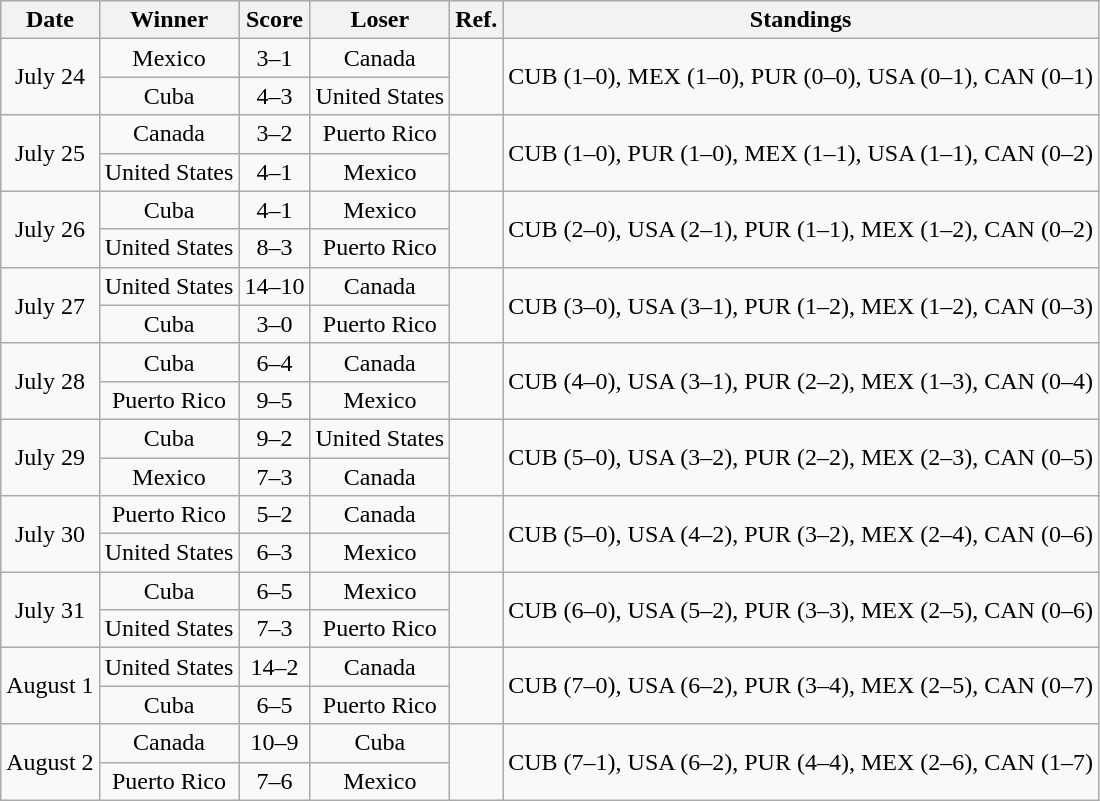<table class="wikitable" style="text-align:center;">
<tr>
<th>Date</th>
<th>Winner</th>
<th>Score</th>
<th>Loser</th>
<th>Ref.</th>
<th>Standings</th>
</tr>
<tr>
<td rowspan=2>July 24</td>
<td>Mexico</td>
<td>3–1</td>
<td>Canada</td>
<td rowspan=2></td>
<td rowspan=2>CUB (1–0), MEX (1–0), PUR (0–0), USA (0–1), CAN (0–1)</td>
</tr>
<tr>
<td>Cuba</td>
<td>4–3</td>
<td>United States</td>
</tr>
<tr>
<td rowspan=2>July 25</td>
<td>Canada</td>
<td>3–2</td>
<td>Puerto Rico</td>
<td rowspan=2></td>
<td rowspan=2>CUB (1–0), PUR (1–0), MEX (1–1), USA (1–1), CAN (0–2)</td>
</tr>
<tr>
<td>United States</td>
<td>4–1</td>
<td>Mexico</td>
</tr>
<tr>
<td rowspan=2>July 26</td>
<td>Cuba</td>
<td>4–1</td>
<td>Mexico</td>
<td rowspan=2></td>
<td rowspan=2>CUB (2–0), USA (2–1), PUR (1–1), MEX (1–2), CAN (0–2)</td>
</tr>
<tr>
<td>United States</td>
<td>8–3</td>
<td>Puerto Rico</td>
</tr>
<tr>
<td rowspan=2>July 27</td>
<td>United States</td>
<td>14–10</td>
<td>Canada</td>
<td rowspan=2></td>
<td rowspan=2>CUB (3–0), USA (3–1), PUR (1–2), MEX (1–2), CAN (0–3)</td>
</tr>
<tr>
<td>Cuba</td>
<td>3–0</td>
<td>Puerto Rico</td>
</tr>
<tr>
<td rowspan=2>July 28</td>
<td>Cuba</td>
<td>6–4</td>
<td>Canada</td>
<td rowspan=2></td>
<td rowspan=2>CUB (4–0), USA (3–1), PUR (2–2), MEX (1–3), CAN (0–4)</td>
</tr>
<tr>
<td>Puerto Rico</td>
<td>9–5</td>
<td>Mexico</td>
</tr>
<tr>
<td rowspan=2>July 29</td>
<td>Cuba</td>
<td>9–2</td>
<td>United States</td>
<td rowspan=2></td>
<td rowspan=2>CUB (5–0), USA (3–2), PUR (2–2), MEX (2–3), CAN (0–5)</td>
</tr>
<tr>
<td>Mexico</td>
<td>7–3</td>
<td>Canada</td>
</tr>
<tr>
<td rowspan=2>July 30</td>
<td>Puerto Rico</td>
<td>5–2</td>
<td>Canada</td>
<td rowspan=2></td>
<td rowspan=2>CUB (5–0), USA (4–2), PUR (3–2), MEX (2–4), CAN (0–6)</td>
</tr>
<tr>
<td>United States</td>
<td>6–3</td>
<td>Mexico</td>
</tr>
<tr>
<td rowspan=2>July 31</td>
<td>Cuba</td>
<td>6–5 </td>
<td>Mexico</td>
<td rowspan=2></td>
<td rowspan=2>CUB (6–0), USA (5–2), PUR (3–3), MEX (2–5), CAN (0–6)</td>
</tr>
<tr>
<td>United States</td>
<td>7–3</td>
<td>Puerto Rico</td>
</tr>
<tr>
<td rowspan=2>August 1</td>
<td>United States</td>
<td>14–2</td>
<td>Canada</td>
<td rowspan=2></td>
<td rowspan=2>CUB (7–0), USA (6–2), PUR (3–4), MEX (2–5), CAN (0–7)</td>
</tr>
<tr>
<td>Cuba</td>
<td>6–5</td>
<td>Puerto Rico</td>
</tr>
<tr>
<td rowspan=2>August 2</td>
<td>Canada</td>
<td>10–9</td>
<td>Cuba</td>
<td rowspan=2></td>
<td rowspan=2>CUB (7–1), USA (6–2), PUR (4–4), MEX (2–6), CAN (1–7)</td>
</tr>
<tr>
<td>Puerto Rico</td>
<td>7–6</td>
<td>Mexico</td>
</tr>
</table>
